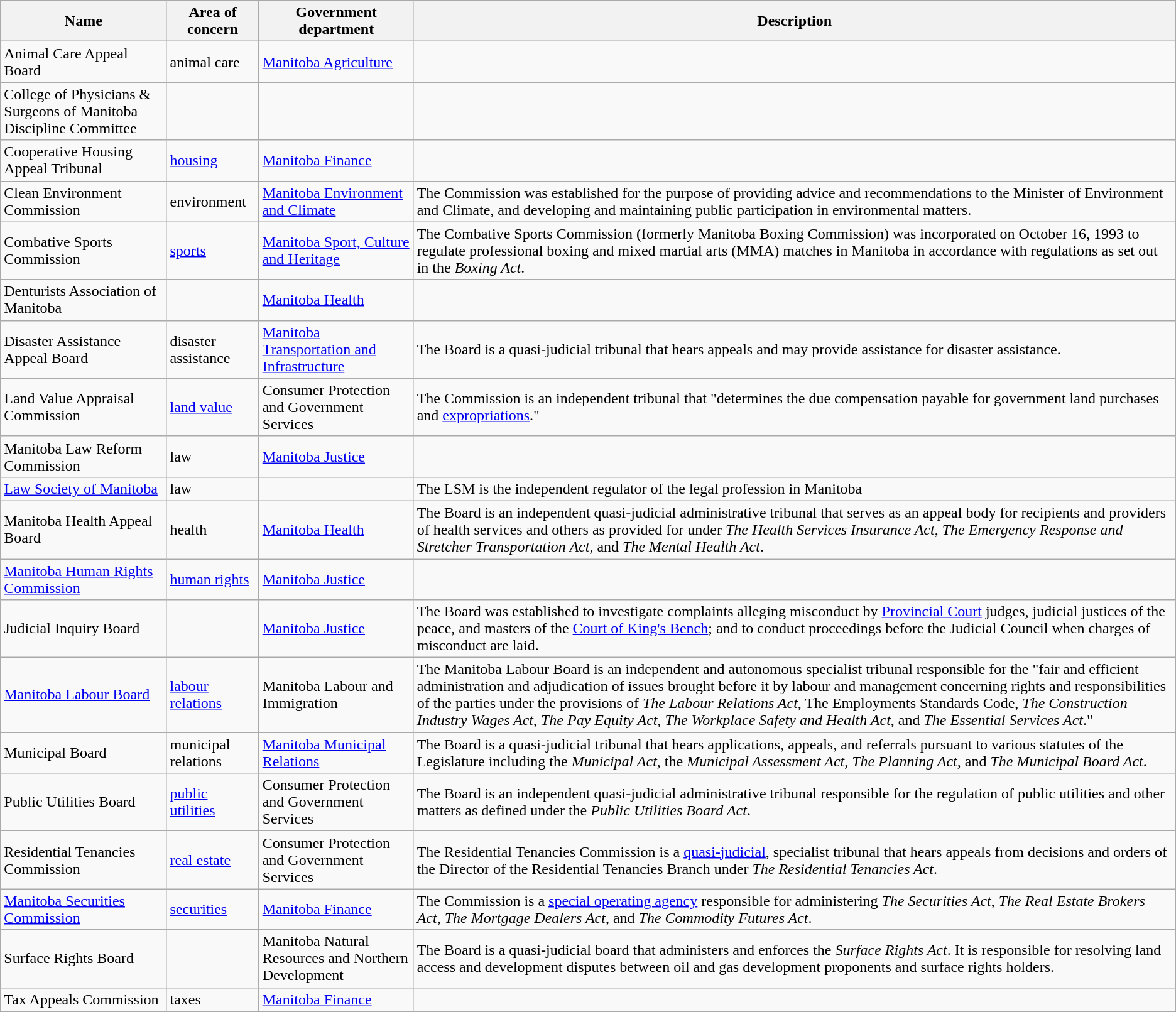<table class="wikitable">
<tr>
<th>Name</th>
<th>Area of concern</th>
<th>Government department</th>
<th>Description</th>
</tr>
<tr>
<td>Animal Care Appeal Board</td>
<td>animal care</td>
<td><a href='#'>Manitoba Agriculture</a></td>
<td></td>
</tr>
<tr>
<td>College of Physicians & Surgeons of Manitoba Discipline Committee</td>
<td></td>
<td></td>
<td></td>
</tr>
<tr>
<td>Cooperative Housing Appeal Tribunal</td>
<td><a href='#'>housing</a></td>
<td><a href='#'>Manitoba Finance</a></td>
<td></td>
</tr>
<tr>
<td>Clean Environment Commission</td>
<td>environment</td>
<td><a href='#'>Manitoba Environment and Climate</a></td>
<td>The Commission was established for the purpose of providing advice and recommendations to the Minister of Environment and Climate, and developing and maintaining public participation in environmental matters.</td>
</tr>
<tr>
<td>Combative Sports Commission</td>
<td><a href='#'>sports</a></td>
<td><a href='#'>Manitoba Sport, Culture and Heritage</a></td>
<td>The Combative Sports Commission (formerly Manitoba Boxing Commission) was incorporated on October 16, 1993 to regulate professional boxing and mixed martial arts (MMA) matches in Manitoba in accordance with regulations as set out in the <em>Boxing Act</em>.</td>
</tr>
<tr>
<td>Denturists Association of Manitoba</td>
<td></td>
<td><a href='#'>Manitoba Health</a></td>
<td></td>
</tr>
<tr>
<td>Disaster Assistance Appeal Board</td>
<td>disaster assistance</td>
<td><a href='#'>Manitoba Transportation and Infrastructure</a></td>
<td>The Board is a quasi-judicial tribunal that hears appeals and may provide assistance for disaster assistance.</td>
</tr>
<tr>
<td>Land Value Appraisal Commission</td>
<td><a href='#'>land value</a></td>
<td>Consumer Protection and Government Services</td>
<td>The Commission is an independent tribunal that "determines the due compensation payable for government land purchases and <a href='#'>expropriations</a>."</td>
</tr>
<tr>
<td>Manitoba Law Reform Commission</td>
<td>law</td>
<td><a href='#'>Manitoba Justice</a></td>
<td></td>
</tr>
<tr>
<td><a href='#'>Law Society of Manitoba</a></td>
<td>law</td>
<td></td>
<td>The LSM is the independent regulator of the legal profession in Manitoba</td>
</tr>
<tr>
<td>Manitoba Health Appeal Board</td>
<td>health</td>
<td><a href='#'>Manitoba Health</a></td>
<td>The Board is an independent quasi-judicial administrative tribunal that serves as an appeal body for recipients and providers of health services and others as provided for under <em>The Health Services Insurance Act</em>, <em>The Emergency Response and Stretcher Transportation Act</em>, and <em>The Mental Health Act</em>.</td>
</tr>
<tr>
<td><a href='#'>Manitoba Human Rights Commission</a></td>
<td><a href='#'>human rights</a></td>
<td><a href='#'>Manitoba Justice</a></td>
<td></td>
</tr>
<tr>
<td>Judicial Inquiry Board</td>
<td></td>
<td><a href='#'>Manitoba Justice</a></td>
<td>The Board was established to investigate complaints alleging misconduct by <a href='#'>Provincial Court</a> judges, judicial justices of the peace, and masters of the <a href='#'>Court of King's Bench</a>; and to conduct proceedings before the Judicial Council when charges of misconduct are laid.</td>
</tr>
<tr>
<td><a href='#'>Manitoba Labour Board</a></td>
<td><a href='#'>labour relations</a></td>
<td>Manitoba Labour and Immigration</td>
<td>The Manitoba Labour Board is an independent and autonomous specialist tribunal responsible for the "fair and efficient administration and adjudication of issues brought before it by labour and management concerning rights and responsibilities of the parties under the provisions of <em>The Labour Relations Act</em>, The Employments Standards Code, <em>The Construction Industry Wages Act</em>, <em>The Pay Equity Act</em>, <em>The Workplace Safety and Health Act</em>, and <em>The Essential Services Act</em>."</td>
</tr>
<tr>
<td>Municipal Board</td>
<td>municipal relations</td>
<td><a href='#'>Manitoba Municipal Relations</a></td>
<td>The Board is a quasi-judicial tribunal that hears applications, appeals, and referrals pursuant to various statutes of the Legislature including the <em>Municipal Act</em>, the <em>Municipal Assessment Act</em>, <em>The Planning Act</em>, and <em>The Municipal Board Act</em>.</td>
</tr>
<tr>
<td>Public Utilities Board</td>
<td><a href='#'>public utilities</a></td>
<td>Consumer Protection and Government Services</td>
<td>The Board is an independent quasi-judicial administrative tribunal responsible for the regulation of public utilities and other matters as defined under the <em>Public Utilities Board Act</em>.</td>
</tr>
<tr>
<td>Residential Tenancies Commission</td>
<td><a href='#'>real estate</a></td>
<td>Consumer Protection and Government Services</td>
<td>The Residential Tenancies Commission is a <a href='#'>quasi-judicial</a>, specialist tribunal that hears appeals from decisions and orders of the Director of the Residential Tenancies Branch under <em>The Residential Tenancies Act</em>. </td>
</tr>
<tr>
<td><a href='#'>Manitoba Securities Commission</a></td>
<td><a href='#'>securities</a></td>
<td><a href='#'>Manitoba Finance</a></td>
<td>The Commission is a <a href='#'>special operating agency</a> responsible for administering <em>The Securities Act</em>, <em>The Real Estate Brokers Act</em>, <em>The Mortgage Dealers Act</em>, and <em>The Commodity Futures Act</em>. </td>
</tr>
<tr>
<td>Surface Rights Board</td>
<td></td>
<td>Manitoba Natural Resources and Northern Development</td>
<td>The Board is a quasi-judicial board that administers and enforces the <em>Surface Rights Act</em>. It is responsible for resolving land access and development disputes between oil and gas development proponents and surface rights holders.</td>
</tr>
<tr>
<td>Tax Appeals Commission</td>
<td>taxes</td>
<td><a href='#'>Manitoba Finance</a></td>
<td></td>
</tr>
</table>
